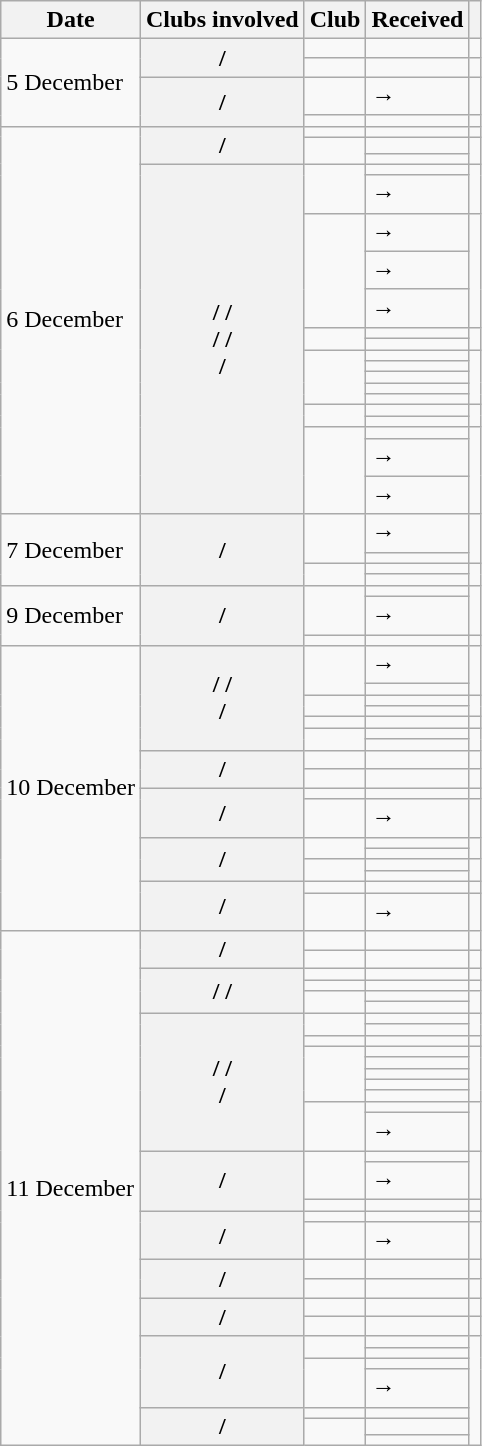<table class="wikitable sortable plainrowheaders">
<tr>
<th>Date</th>
<th class=unsortable>Clubs involved</th>
<th>Club</th>
<th>Received</th>
<th class=unsortable></th>
</tr>
<tr>
<td rowspan=4>5 December</td>
<th scope=row rowspan=2> / </th>
<td></td>
<td></td>
<td align=center></td>
</tr>
<tr>
<td></td>
<td></td>
<td align=center></td>
</tr>
<tr>
<th scope=row rowspan=2> / </th>
<td></td>
<td><em></em>→</td>
<td align=center></td>
</tr>
<tr>
<td></td>
<td></td>
<td align=center></td>
</tr>
<tr>
<td rowspan=20>6 December</td>
<th scope=row rowspan=3> / </th>
<td></td>
<td></td>
<td align=center></td>
</tr>
<tr>
<td rowspan=2></td>
<td></td>
<td rowspan=2 align=center></td>
</tr>
<tr>
<td></td>
</tr>
<tr>
<th scope=row rowspan=17> /  /<br> /  /<br> / </th>
<td rowspan=2></td>
<td> </td>
<td rowspan=2 align=center></td>
</tr>
<tr>
<td><em></em>→ </td>
</tr>
<tr>
<td rowspan=3></td>
<td><em></em>→ </td>
<td rowspan=3 align=center></td>
</tr>
<tr>
<td><em></em>→ </td>
</tr>
<tr>
<td><em></em>→ </td>
</tr>
<tr>
<td rowspan=2></td>
<td> </td>
<td rowspan=2 align=center></td>
</tr>
<tr>
<td> </td>
</tr>
<tr>
<td rowspan=5></td>
<td> </td>
<td rowspan=5 align=center></td>
</tr>
<tr>
<td> </td>
</tr>
<tr>
<td> </td>
</tr>
<tr>
<td> </td>
</tr>
<tr>
<td> </td>
</tr>
<tr>
<td rowspan=2></td>
<td> </td>
<td rowspan=2 align=center></td>
</tr>
<tr>
<td> </td>
</tr>
<tr>
<td rowspan=3></td>
<td> </td>
<td rowspan=3 align=center></td>
</tr>
<tr>
<td><em></em>→ </td>
</tr>
<tr>
<td><em></em>→ </td>
</tr>
<tr>
<td rowspan=4>7 December</td>
<th scope=row rowspan=4> / </th>
<td rowspan=2></td>
<td><em></em>→</td>
<td rowspan=2 align=center></td>
</tr>
<tr>
<td></td>
</tr>
<tr>
<td rowspan=2></td>
<td></td>
<td rowspan=2 align=center></td>
</tr>
<tr>
<td></td>
</tr>
<tr>
<td rowspan=3>9 December</td>
<th scope=row rowspan=3> / </th>
<td rowspan=2></td>
<td></td>
<td rowspan=2 align=center></td>
</tr>
<tr>
<td><em></em>→</td>
</tr>
<tr>
<td></td>
<td></td>
<td align=center></td>
</tr>
<tr>
<td rowspan=17>10 December</td>
<th scope=row rowspan=7> /  /<br> / </th>
<td rowspan=2></td>
<td><em></em>→ </td>
<td rowspan=2 align=center></td>
</tr>
<tr>
<td> </td>
</tr>
<tr>
<td rowspan=2></td>
<td> </td>
<td rowspan=2 align=center></td>
</tr>
<tr>
<td> </td>
</tr>
<tr>
<td></td>
<td> </td>
<td align=center></td>
</tr>
<tr>
<td rowspan=2></td>
<td> </td>
<td rowspan=2 align=center></td>
</tr>
<tr>
<td> </td>
</tr>
<tr>
<th scope=row rowspan=2> / </th>
<td></td>
<td></td>
<td align=center></td>
</tr>
<tr>
<td></td>
<td></td>
<td align=center></td>
</tr>
<tr>
<th scope=row rowspan=2> / </th>
<td></td>
<td></td>
<td align=center></td>
</tr>
<tr>
<td></td>
<td><em></em>→</td>
<td align=center></td>
</tr>
<tr>
<th scope=row rowspan=4> / </th>
<td rowspan=2></td>
<td></td>
<td rowspan=2 align=center></td>
</tr>
<tr>
<td></td>
</tr>
<tr>
<td rowspan=2></td>
<td></td>
<td rowspan=2 align=center></td>
</tr>
<tr>
<td></td>
</tr>
<tr>
<th scope=row rowspan=2> / </th>
<td></td>
<td></td>
<td align=center></td>
</tr>
<tr>
<td></td>
<td><em></em>→</td>
<td align=center></td>
</tr>
<tr>
<td rowspan=32>11 December</td>
<th scope=row rowspan=2> / </th>
<td></td>
<td></td>
<td align=center></td>
</tr>
<tr>
<td></td>
<td></td>
<td align=center></td>
</tr>
<tr>
<th scope=row rowspan=4> /  /<br></th>
<td></td>
<td> </td>
<td align=center></td>
</tr>
<tr>
<td></td>
<td> </td>
<td align=center></td>
</tr>
<tr>
<td rowspan=2></td>
<td> </td>
<td rowspan=2 align=center></td>
</tr>
<tr>
<td> </td>
</tr>
<tr>
<th scope=row rowspan=10> /  /<br> / </th>
<td rowspan=2></td>
<td> </td>
<td rowspan=2 align=center></td>
</tr>
<tr>
<td> </td>
</tr>
<tr>
<td></td>
<td> </td>
<td align=center></td>
</tr>
<tr>
<td rowspan=5></td>
<td> </td>
<td rowspan=5 align=center></td>
</tr>
<tr>
<td> </td>
</tr>
<tr>
<td> </td>
</tr>
<tr>
<td> </td>
</tr>
<tr>
<td> </td>
</tr>
<tr>
<td rowspan=2></td>
<td> </td>
<td rowspan=2 align=center></td>
</tr>
<tr>
<td><em></em>→ </td>
</tr>
<tr>
<th scope=row rowspan=3> / </th>
<td rowspan=2></td>
<td></td>
<td rowspan=2 align=center></td>
</tr>
<tr>
<td><em></em>→</td>
</tr>
<tr>
<td></td>
<td></td>
<td align=center></td>
</tr>
<tr>
<th scope=row rowspan=2> / </th>
<td></td>
<td></td>
<td align=center></td>
</tr>
<tr>
<td></td>
<td><em></em>→</td>
<td align=center></td>
</tr>
<tr>
<th scope=row rowspan=2> / </th>
<td></td>
<td></td>
<td align=center></td>
</tr>
<tr>
<td></td>
<td></td>
<td align=center></td>
</tr>
<tr>
<th scope=row rowspan=2> / </th>
<td></td>
<td></td>
<td align=center></td>
</tr>
<tr>
<td></td>
<td></td>
<td align=center></td>
</tr>
<tr>
<th scope=row rowspan=4> / </th>
<td rowspan=2></td>
<td></td>
<td rowspan=7 align=center></td>
</tr>
<tr>
<td></td>
</tr>
<tr>
<td rowspan=2></td>
<td></td>
</tr>
<tr>
<td><em></em>→</td>
</tr>
<tr>
<th scope=row rowspan=3> / </th>
<td></td>
<td></td>
</tr>
<tr>
<td rowspan=2></td>
<td></td>
</tr>
<tr>
<td></td>
</tr>
</table>
